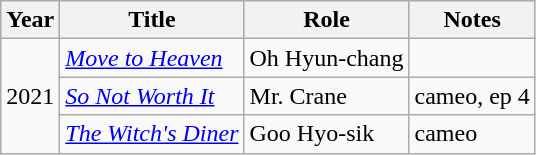<table class="wikitable sortable">
<tr>
<th>Year</th>
<th>Title</th>
<th>Role</th>
<th>Notes</th>
</tr>
<tr>
<td rowspan="3">2021</td>
<td><em><a href='#'>Move to Heaven</a></em></td>
<td>Oh Hyun-chang</td>
<td></td>
</tr>
<tr>
<td><em><a href='#'>So Not Worth It</a></em></td>
<td>Mr. Crane</td>
<td>cameo, ep 4</td>
</tr>
<tr>
<td><em><a href='#'>The Witch's Diner</a></em></td>
<td>Goo Hyo-sik</td>
<td>cameo</td>
</tr>
</table>
